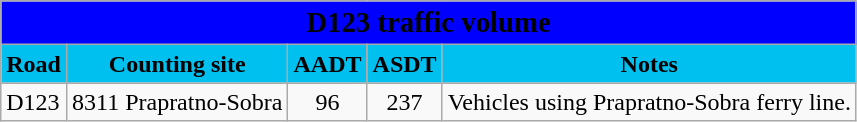<table class="wikitable">
<tr>
<td colspan=5 bgcolor=blue align=center style=margin-top:15><span><big><strong>D123 traffic volume</strong></big></span></td>
</tr>
<tr>
<td align=center bgcolor=00c0f0><strong>Road</strong></td>
<td align=center bgcolor=00c0f0><strong>Counting site</strong></td>
<td align=center bgcolor=00c0f0><strong>AADT</strong></td>
<td align=center bgcolor=00c0f0><strong>ASDT</strong></td>
<td align=center bgcolor=00c0f0><strong>Notes</strong></td>
</tr>
<tr>
<td> D123</td>
<td>8311 Prapratno-Sobra</td>
<td align=center>96</td>
<td align=center>237</td>
<td>Vehicles using Prapratno-Sobra ferry line.</td>
</tr>
</table>
